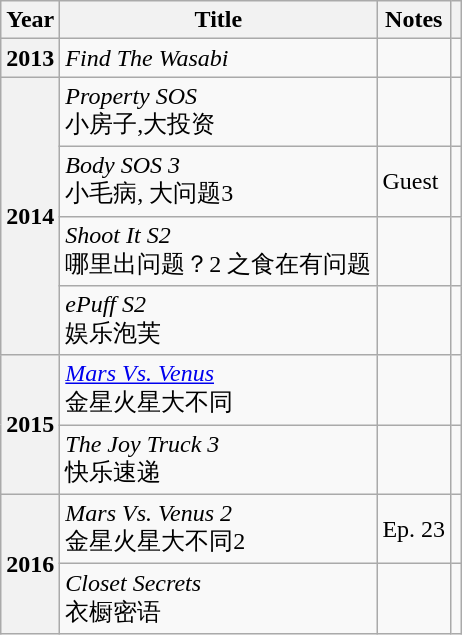<table class="wikitable sortable plainrowheaders">
<tr>
<th scope="col">Year</th>
<th scope="col">Title</th>
<th scope="col" class="unsortable">Notes</th>
<th scope="col" class="unsortable"></th>
</tr>
<tr>
<th scope="row">2013</th>
<td><em>Find The Wasabi</em></td>
<td></td>
<td></td>
</tr>
<tr>
<th scope="row" rowspan="4">2014</th>
<td><em>Property SOS</em> <br> 小房子,大投资</td>
<td></td>
<td></td>
</tr>
<tr>
<td><em>Body SOS 3</em> <br> 小毛病, 大问题3</td>
<td>Guest</td>
<td></td>
</tr>
<tr>
<td><em>Shoot It S2</em> <br> 哪里出问题？2 之食在有问题</td>
<td></td>
<td></td>
</tr>
<tr>
<td><em>ePuff S2</em> <br> 娱乐泡芙</td>
<td></td>
<td></td>
</tr>
<tr>
<th scope="row" rowspan="2">2015</th>
<td><em><a href='#'>Mars Vs. Venus</a></em> <br> 金星火星大不同</td>
<td></td>
<td></td>
</tr>
<tr>
<td><em>The Joy Truck 3</em> <br> 快乐速递</td>
<td></td>
<td></td>
</tr>
<tr>
<th scope="row" rowspan="2">2016</th>
<td><em>Mars Vs. Venus 2</em> <br> 金星火星大不同2</td>
<td>Ep. 23</td>
<td></td>
</tr>
<tr>
<td><em>Closet Secrets</em> <br> 衣橱密语</td>
<td></td>
<td></td>
</tr>
</table>
